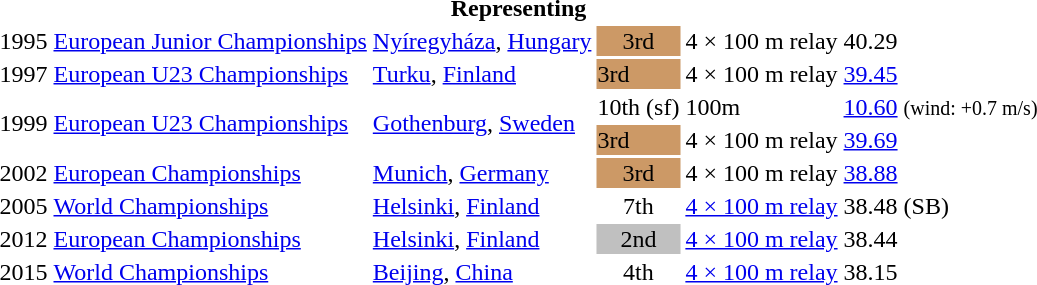<table>
<tr>
<th colspan="6">Representing </th>
</tr>
<tr>
<td>1995</td>
<td><a href='#'>European Junior Championships</a></td>
<td><a href='#'>Nyíregyháza</a>, <a href='#'>Hungary</a></td>
<td bgcolor="cc9966" align="center">3rd</td>
<td>4 × 100 m relay</td>
<td>40.29</td>
</tr>
<tr>
<td>1997</td>
<td><a href='#'>European U23 Championships</a></td>
<td><a href='#'>Turku</a>, <a href='#'>Finland</a></td>
<td bgcolor="cc9966">3rd</td>
<td>4 × 100 m relay</td>
<td><a href='#'>39.45</a></td>
</tr>
<tr>
<td rowspan=2>1999</td>
<td rowspan=2><a href='#'>European U23 Championships</a></td>
<td rowspan=2><a href='#'>Gothenburg</a>, <a href='#'>Sweden</a></td>
<td>10th (sf)</td>
<td>100m</td>
<td><a href='#'>10.60</a> <small>(wind: +0.7 m/s)</small></td>
</tr>
<tr>
<td bgcolor="cc9966">3rd</td>
<td>4 × 100 m relay</td>
<td><a href='#'>39.69</a></td>
</tr>
<tr>
<td>2002</td>
<td><a href='#'>European Championships</a></td>
<td><a href='#'>Munich</a>, <a href='#'>Germany</a></td>
<td bgcolor="cc9966" align="center">3rd</td>
<td>4 × 100 m relay</td>
<td><a href='#'>38.88</a></td>
</tr>
<tr>
<td>2005</td>
<td><a href='#'>World Championships</a></td>
<td><a href='#'>Helsinki</a>, <a href='#'>Finland</a></td>
<td align="center">7th</td>
<td><a href='#'>4 × 100 m relay</a></td>
<td>38.48 (SB)</td>
</tr>
<tr>
<td>2012</td>
<td><a href='#'>European Championships</a></td>
<td><a href='#'>Helsinki</a>, <a href='#'>Finland</a></td>
<td bgcolor=silver align="center">2nd</td>
<td><a href='#'>4 × 100 m relay</a></td>
<td>38.44</td>
</tr>
<tr>
<td>2015</td>
<td><a href='#'>World Championships</a></td>
<td><a href='#'>Beijing</a>, <a href='#'>China</a></td>
<td align="center">4th</td>
<td><a href='#'>4 × 100 m relay</a></td>
<td>38.15</td>
</tr>
</table>
